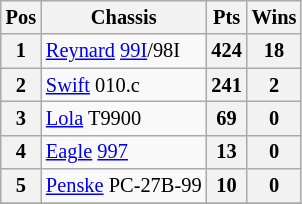<table class="wikitable" style="font-size: 85%;; text-align:center;">
<tr valign="top">
<th valign="middle">Pos</th>
<th valign="middle">Chassis</th>
<th valign="middle">Pts</th>
<th valign="middle">Wins</th>
</tr>
<tr>
<th>1</th>
<td align="left"> <a href='#'>Reynard</a> <a href='#'>99I</a>/98I</td>
<th>424</th>
<th>18</th>
</tr>
<tr>
<th>2</th>
<td align="left"> <a href='#'>Swift</a> 010.c</td>
<th>241</th>
<th>2</th>
</tr>
<tr>
<th>3</th>
<td align="left"> <a href='#'>Lola</a> T9900</td>
<th>69</th>
<th>0</th>
</tr>
<tr>
<th>4</th>
<td align="left"> <a href='#'>Eagle</a> <a href='#'>997</a></td>
<th>13</th>
<th>0</th>
</tr>
<tr>
<th>5</th>
<td align="left"> <a href='#'>Penske</a> PC-27B-99</td>
<th>10</th>
<th>0</th>
</tr>
<tr>
</tr>
</table>
